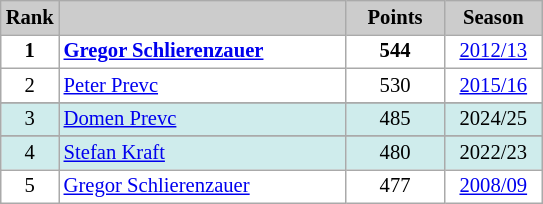<table class="wikitable plainrowheaders" style="background:#fff; font-size:86%; line-height:16px; border:grey solid 1px; border-collapse:collapse;">
<tr style="background:#ccc; text-align:center;">
<th style="background:#ccc;">Rank</th>
<th style="background:#ccc;" width="185"></th>
<th style="background:#ccc;" width="59">Points</th>
<th style="background:#ccc;" width="59">Season</th>
</tr>
<tr>
<td align=center><strong>1</strong></td>
<td> <strong><a href='#'>Gregor Schlierenzauer</a></strong></td>
<td align=center><strong>544</strong></td>
<td align=center><a href='#'>2012/13</a></td>
</tr>
<tr>
<td align=center>2</td>
<td> <a href='#'>Peter Prevc</a></td>
<td align=center>530</td>
<td align=center><a href='#'>2015/16</a></td>
</tr>
<tr>
</tr>
<tr bgcolor=#CFECEC>
<td align=center>3</td>
<td> <a href='#'>Domen Prevc</a></td>
<td align=center>485</td>
<td align=center>2024/25</td>
</tr>
<tr>
</tr>
<tr bgcolor=#CFECEC>
<td align=center>4</td>
<td> <a href='#'>Stefan Kraft</a></td>
<td align=center>480</td>
<td align=center>2022/23</td>
</tr>
<tr>
<td align=center>5</td>
<td> <a href='#'>Gregor Schlierenzauer</a></td>
<td align=center>477</td>
<td align=center><a href='#'>2008/09</a></td>
</tr>
</table>
